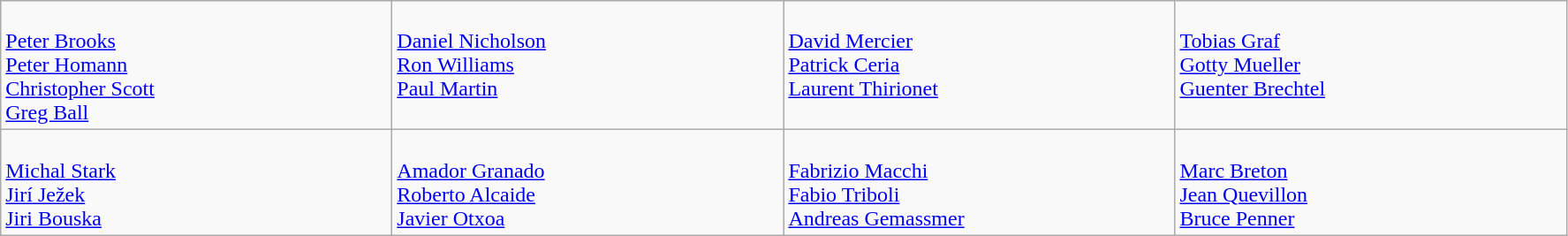<table class="wikitable">
<tr>
<td style="vertical-align:top; width:18em"><br><a href='#'>Peter Brooks</a><br><a href='#'>Peter Homann</a><br><a href='#'>Christopher Scott</a><br><a href='#'>Greg Ball</a></td>
<td style="vertical-align:top; width:18em"><br><a href='#'>Daniel Nicholson</a><br><a href='#'>Ron Williams</a><br><a href='#'>Paul Martin</a></td>
<td style="vertical-align:top; width:18em"><br><a href='#'>David Mercier</a><br><a href='#'>Patrick Ceria</a><br><a href='#'>Laurent Thirionet</a></td>
<td style="vertical-align:top; width:18em"><br><a href='#'>Tobias Graf</a><br><a href='#'>Gotty Mueller</a><br><a href='#'>Guenter Brechtel</a></td>
</tr>
<tr>
<td style="vertical-align:top; width:18em"><br><a href='#'>Michal Stark</a><br><a href='#'>Jirí Ježek</a><br><a href='#'>Jiri Bouska</a></td>
<td style="vertical-align:top; width:18em"><br><a href='#'>Amador Granado</a><br><a href='#'>Roberto Alcaide</a><br><a href='#'>Javier Otxoa</a></td>
<td style="vertical-align:top; width:18em"><br><a href='#'>Fabrizio Macchi</a><br><a href='#'>Fabio Triboli</a><br><a href='#'>Andreas Gemassmer</a></td>
<td style="vertical-align:top; width:18em"><br><a href='#'>Marc Breton</a><br><a href='#'>Jean Quevillon</a><br><a href='#'>Bruce Penner</a></td>
</tr>
</table>
